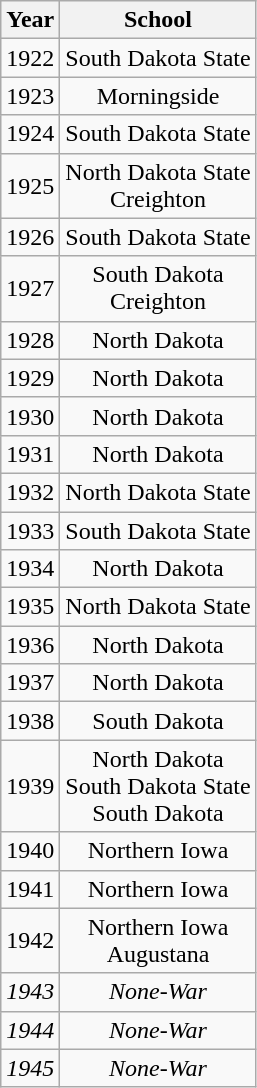<table class="wikitable" style="text-align:center">
<tr>
<th>Year</th>
<th>School</th>
</tr>
<tr>
<td>1922</td>
<td>South Dakota State</td>
</tr>
<tr>
<td>1923</td>
<td>Morningside</td>
</tr>
<tr>
<td>1924</td>
<td>South Dakota State</td>
</tr>
<tr>
<td>1925</td>
<td>North Dakota State<br>Creighton</td>
</tr>
<tr>
<td>1926</td>
<td>South Dakota State</td>
</tr>
<tr>
<td>1927</td>
<td>South Dakota<br>Creighton</td>
</tr>
<tr>
<td>1928</td>
<td>North Dakota</td>
</tr>
<tr>
<td>1929</td>
<td>North Dakota</td>
</tr>
<tr>
<td>1930</td>
<td>North Dakota</td>
</tr>
<tr>
<td>1931</td>
<td>North Dakota</td>
</tr>
<tr>
<td>1932</td>
<td>North Dakota State</td>
</tr>
<tr>
<td>1933</td>
<td>South Dakota State</td>
</tr>
<tr>
<td>1934</td>
<td>North Dakota</td>
</tr>
<tr>
<td>1935</td>
<td>North Dakota State</td>
</tr>
<tr>
<td>1936</td>
<td>North Dakota</td>
</tr>
<tr>
<td>1937</td>
<td>North Dakota</td>
</tr>
<tr>
<td>1938</td>
<td>South Dakota</td>
</tr>
<tr>
<td>1939</td>
<td>North Dakota<br>South Dakota State<br>South Dakota</td>
</tr>
<tr>
<td>1940</td>
<td>Northern Iowa</td>
</tr>
<tr>
<td>1941</td>
<td>Northern Iowa</td>
</tr>
<tr>
<td>1942</td>
<td>Northern Iowa<br>Augustana</td>
</tr>
<tr>
<td><em>1943</em></td>
<td><em>None-War</em></td>
</tr>
<tr>
<td><em>1944</em></td>
<td><em>None-War</em></td>
</tr>
<tr>
<td><em>1945</em></td>
<td><em>None-War</em></td>
</tr>
</table>
